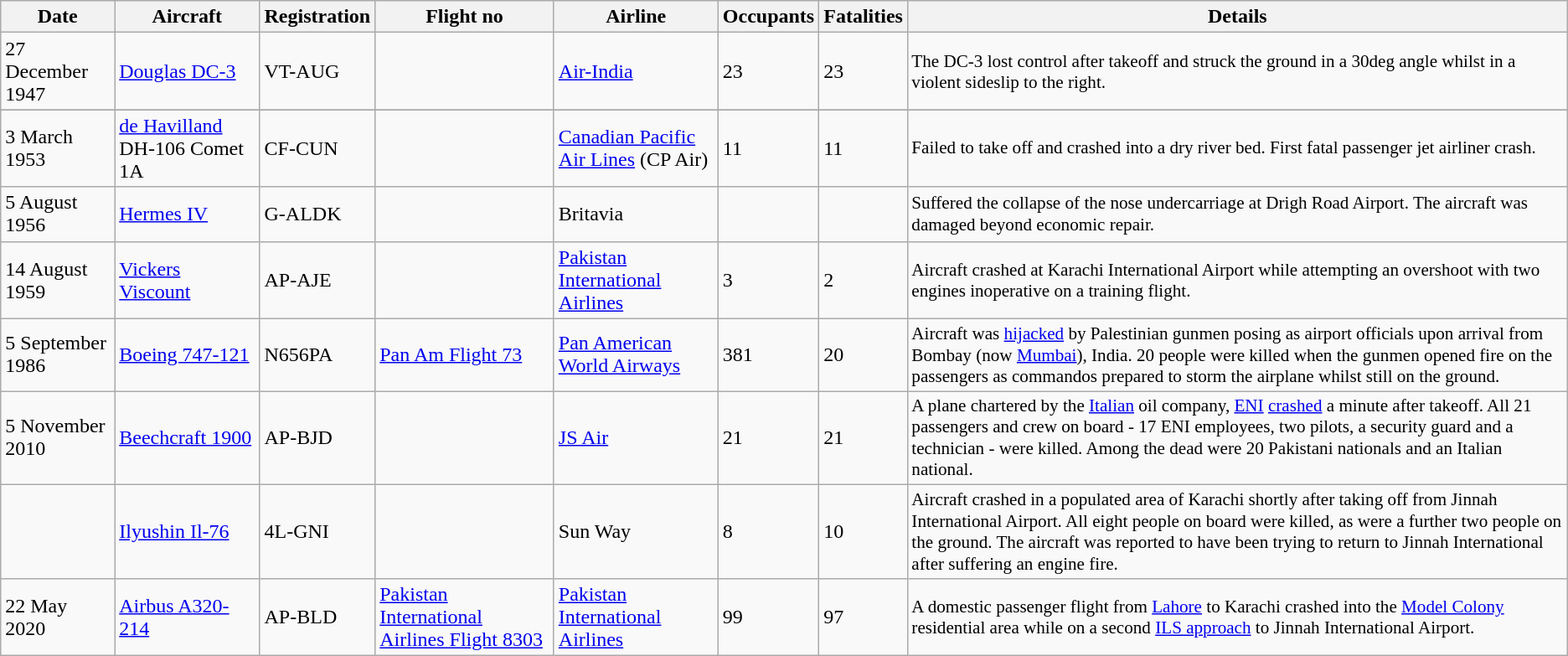<table class="wikitable">
<tr>
<th>Date</th>
<th>Aircraft</th>
<th>Registration</th>
<th>Flight no</th>
<th>Airline</th>
<th>Occupants</th>
<th>Fatalities</th>
<th>Details</th>
</tr>
<tr>
<td>27 December 1947</td>
<td><a href='#'>Douglas DC-3</a></td>
<td>VT-AUG</td>
<td></td>
<td><a href='#'>Air-India</a></td>
<td>23</td>
<td>23</td>
<td style="font-size:88%">The DC-3 lost control after takeoff and struck the ground in a 30deg angle whilst in a violent sideslip to the right.</td>
</tr>
<tr>
</tr>
<tr>
<td>3 March 1953</td>
<td><a href='#'>de Havilland</a> DH-106 Comet 1A</td>
<td>CF-CUN</td>
<td></td>
<td><a href='#'>Canadian Pacific Air Lines</a> (CP Air)</td>
<td>11</td>
<td>11</td>
<td style="font-size:88%">Failed to take off and crashed into a dry river bed. First fatal passenger jet airliner crash.</td>
</tr>
<tr>
<td>5 August 1956</td>
<td><a href='#'>Hermes IV</a></td>
<td>G-ALDK</td>
<td></td>
<td>Britavia</td>
<td></td>
<td></td>
<td style="font-size:88%">Suffered the collapse of the nose undercarriage at Drigh Road Airport. The aircraft was damaged beyond economic repair.</td>
</tr>
<tr>
<td>14 August 1959</td>
<td><a href='#'>Vickers Viscount</a></td>
<td>AP-AJE</td>
<td></td>
<td><a href='#'>Pakistan International Airlines</a></td>
<td>3</td>
<td>2</td>
<td style="font-size:88%">Aircraft crashed at Karachi International Airport while attempting an overshoot with two engines inoperative on a training flight.</td>
</tr>
<tr>
<td>5 September 1986</td>
<td><a href='#'>Boeing 747-121</a></td>
<td>N656PA</td>
<td><a href='#'>Pan Am Flight 73</a></td>
<td><a href='#'>Pan American World Airways</a></td>
<td>381</td>
<td>20</td>
<td style="font-size:88%">Aircraft was <a href='#'>hijacked</a> by Palestinian gunmen posing as airport officials upon arrival from Bombay (now <a href='#'>Mumbai</a>), India. 20 people were killed when the gunmen opened fire on the passengers as commandos prepared to storm the airplane whilst still on the ground.</td>
</tr>
<tr>
<td>5 November 2010</td>
<td><a href='#'>Beechcraft 1900</a></td>
<td>AP-BJD</td>
<td></td>
<td><a href='#'>JS Air</a></td>
<td>21</td>
<td>21</td>
<td style="font-size:88%">A plane chartered by the <a href='#'>Italian</a> oil company, <a href='#'>ENI</a> <a href='#'>crashed</a> a minute after takeoff. All 21 passengers and crew on board - 17 ENI employees, two pilots, a security guard and a technician - were killed. Among the dead were 20 Pakistani nationals and an Italian national.</td>
</tr>
<tr>
<td></td>
<td><a href='#'>Ilyushin Il-76</a></td>
<td>4L-GNI</td>
<td></td>
<td>Sun Way</td>
<td>8</td>
<td>10</td>
<td style="font-size:88%">Aircraft crashed in a populated area of Karachi shortly after taking off from Jinnah International Airport. All eight people on board were killed, as were a further two people on the ground. The aircraft was reported to have been trying to return to Jinnah International after suffering an engine fire.</td>
</tr>
<tr>
<td>22 May 2020</td>
<td><a href='#'>Airbus A320-214</a></td>
<td>AP-BLD</td>
<td><a href='#'>Pakistan International Airlines Flight 8303</a></td>
<td><a href='#'>Pakistan International Airlines</a></td>
<td>99</td>
<td>97</td>
<td style="font-size:88%">A domestic passenger flight from <a href='#'>Lahore</a> to Karachi crashed into the <a href='#'>Model Colony</a> residential area while on a second <a href='#'>ILS approach</a> to Jinnah International Airport.</td>
</tr>
</table>
